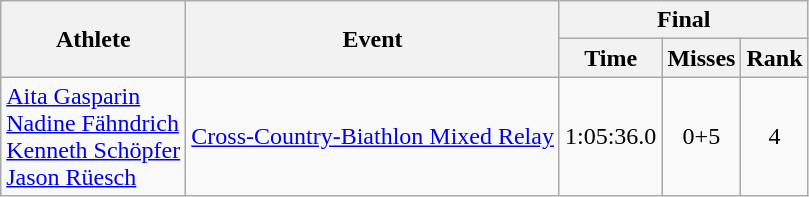<table class="wikitable">
<tr>
<th rowspan="2">Athlete</th>
<th rowspan="2">Event</th>
<th colspan="3">Final</th>
</tr>
<tr>
<th>Time</th>
<th>Misses</th>
<th>Rank</th>
</tr>
<tr>
<td><a href='#'>Aita Gasparin</a><br><a href='#'>Nadine Fähndrich</a><br><a href='#'>Kenneth Schöpfer</a><br><a href='#'>Jason Rüesch</a></td>
<td><a href='#'>Cross-Country-Biathlon Mixed Relay</a></td>
<td align="center">1:05:36.0</td>
<td align="center">0+5</td>
<td align="center">4</td>
</tr>
</table>
